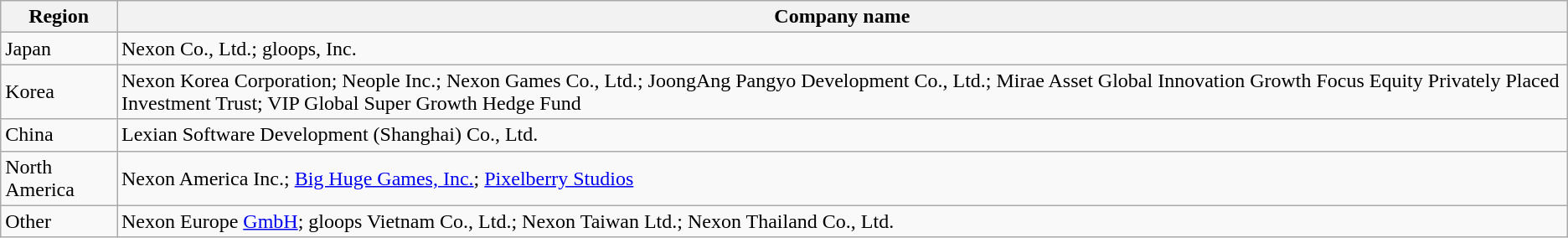<table class="wikitable">
<tr>
<th>Region</th>
<th>Company name</th>
</tr>
<tr>
<td>Japan</td>
<td>Nexon Co., Ltd.; gloops, Inc.</td>
</tr>
<tr>
<td>Korea</td>
<td>Nexon Korea Corporation; Neople Inc.; Nexon Games Co., Ltd.; JoongAng Pangyo Development Co., Ltd.; Mirae Asset Global Innovation Growth Focus Equity Privately Placed Investment Trust; VIP Global Super Growth Hedge Fund</td>
</tr>
<tr>
<td>China</td>
<td>Lexian Software Development (Shanghai) Co., Ltd.</td>
</tr>
<tr>
<td>North America</td>
<td>Nexon America Inc.; <a href='#'>Big Huge Games, Inc.</a>; <a href='#'>Pixelberry Studios</a></td>
</tr>
<tr>
<td>Other</td>
<td>Nexon Europe <a href='#'>GmbH</a>; gloops Vietnam Co., Ltd.; Nexon Taiwan Ltd.; Nexon Thailand Co., Ltd.</td>
</tr>
</table>
